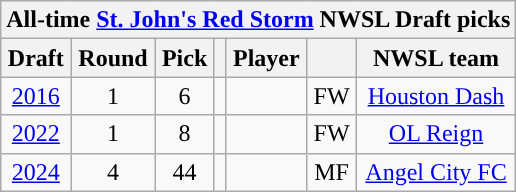<table class="wikitable sortable" style="text-align: center;">
<tr>
<th colspan="7" style="background:#">All-time <a href='#'><span>St. John's Red Storm</span></a> NWSL Draft picks</th>
</tr>
<tr>
<th scope="col">Draft</th>
<th scope="col">Round</th>
<th scope="col">Pick</th>
<th scope="col"></th>
<th scope="col">Player</th>
<th scope="col"></th>
<th scope="col">NWSL team</th>
</tr>
<tr>
<td><a href='#'>2016</a></td>
<td>1</td>
<td>6</td>
<td></td>
<td></td>
<td>FW</td>
<td><a href='#'>Houston Dash</a></td>
</tr>
<tr>
<td><a href='#'>2022</a></td>
<td>1</td>
<td>8</td>
<td></td>
<td></td>
<td>FW</td>
<td><a href='#'>OL Reign</a></td>
</tr>
<tr>
<td><a href='#'>2024</a></td>
<td>4</td>
<td>44</td>
<td></td>
<td></td>
<td>MF</td>
<td><a href='#'>Angel City FC</a></td>
</tr>
</table>
